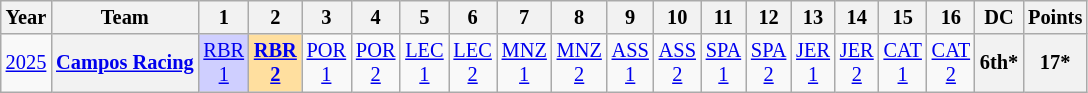<table class="wikitable" style="text-align:center; font-size:85%">
<tr>
<th>Year</th>
<th>Team</th>
<th>1</th>
<th>2</th>
<th>3</th>
<th>4</th>
<th>5</th>
<th>6</th>
<th>7</th>
<th>8</th>
<th>9</th>
<th>10</th>
<th>11</th>
<th>12</th>
<th>13</th>
<th>14</th>
<th>15</th>
<th>16</th>
<th>DC</th>
<th>Points</th>
</tr>
<tr>
<td><a href='#'>2025</a></td>
<th nowrap><a href='#'>Campos Racing</a></th>
<td style="background:#CFCFFF"><a href='#'>RBR<br>1</a><br></td>
<td style="background:#FFDF9F"><strong><a href='#'>RBR<br>2</a></strong><br></td>
<td><a href='#'>POR<br>1</a></td>
<td><a href='#'>POR<br>2</a></td>
<td><a href='#'>LEC<br>1</a></td>
<td><a href='#'>LEC<br>2</a></td>
<td><a href='#'>MNZ<br>1</a></td>
<td><a href='#'>MNZ<br>2</a></td>
<td><a href='#'>ASS<br>1</a></td>
<td><a href='#'>ASS<br>2</a></td>
<td><a href='#'>SPA<br>1</a></td>
<td><a href='#'>SPA<br>2</a></td>
<td><a href='#'>JER<br>1</a></td>
<td><a href='#'>JER<br>2</a></td>
<td><a href='#'>CAT<br>1</a></td>
<td><a href='#'>CAT<br>2</a></td>
<th>6th*</th>
<th>17*</th>
</tr>
</table>
